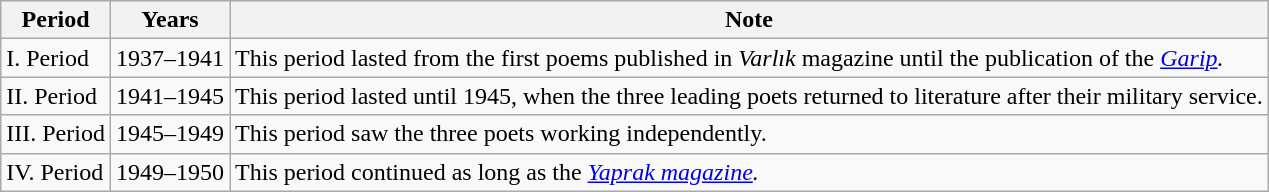<table class="wikitable">
<tr>
<th>Period</th>
<th>Years</th>
<th>Note</th>
</tr>
<tr>
<td>I. Period</td>
<td>1937–1941</td>
<td>This period lasted from the first poems published in <em>Varlık</em> magazine until the publication of the <em><a href='#'>Garip</a>.</em></td>
</tr>
<tr>
<td>II. Period</td>
<td>1941–1945</td>
<td>This period lasted until 1945, when the three leading poets returned to literature after their military service.</td>
</tr>
<tr>
<td>III. Period</td>
<td>1945–1949</td>
<td>This period saw the three poets working independently.</td>
</tr>
<tr>
<td>IV. Period</td>
<td>1949–1950</td>
<td>This period continued as long as the <em><a href='#'>Yaprak magazine</a>.</em></td>
</tr>
</table>
